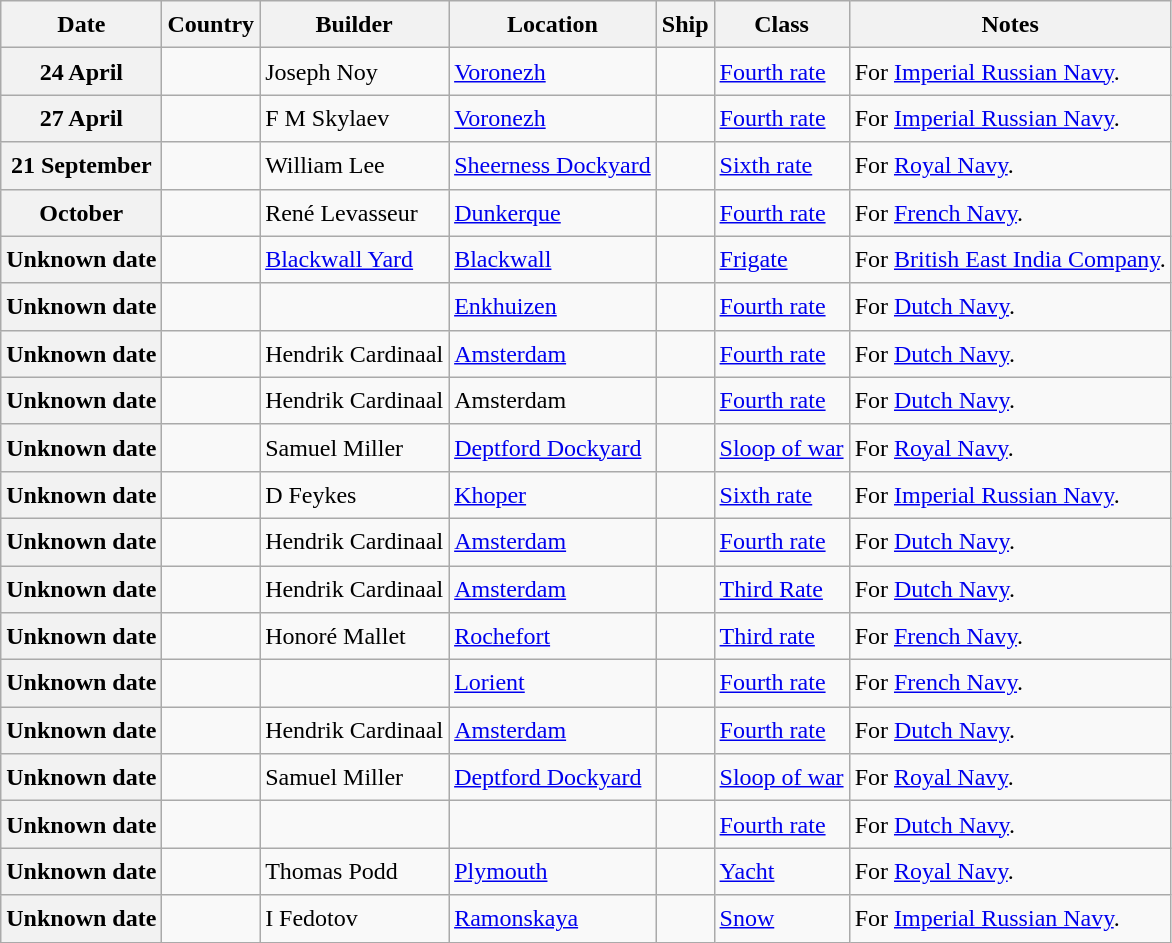<table class="wikitable sortable" style="font-size:1.00em; line-height:1.5em;">
<tr>
<th>Date</th>
<th>Country</th>
<th>Builder</th>
<th>Location</th>
<th>Ship</th>
<th>Class</th>
<th>Notes</th>
</tr>
<tr ---->
<th>24 April</th>
<td></td>
<td>Joseph Noy</td>
<td><a href='#'>Voronezh</a></td>
<td><strong></strong></td>
<td><a href='#'>Fourth rate</a></td>
<td>For <a href='#'>Imperial Russian Navy</a>.</td>
</tr>
<tr ---->
<th>27 April</th>
<td></td>
<td>F M Skylaev</td>
<td><a href='#'>Voronezh</a></td>
<td><strong></strong></td>
<td><a href='#'>Fourth rate</a></td>
<td>For <a href='#'>Imperial Russian Navy</a>.</td>
</tr>
<tr ---->
<th>21 September</th>
<td></td>
<td>William Lee</td>
<td><a href='#'>Sheerness Dockyard</a></td>
<td><strong></strong></td>
<td><a href='#'>Sixth rate</a></td>
<td>For <a href='#'>Royal Navy</a>.</td>
</tr>
<tr ---->
<th>October</th>
<td></td>
<td>René Levasseur</td>
<td><a href='#'>Dunkerque</a></td>
<td><strong></strong></td>
<td><a href='#'>Fourth rate</a></td>
<td>For <a href='#'>French Navy</a>.</td>
</tr>
<tr ---->
<th>Unknown date</th>
<td></td>
<td><a href='#'>Blackwall Yard</a></td>
<td><a href='#'>Blackwall</a></td>
<td><strong></strong></td>
<td><a href='#'>Frigate</a></td>
<td>For <a href='#'>British East India Company</a>.</td>
</tr>
<tr ---->
<th>Unknown date</th>
<td></td>
<td></td>
<td><a href='#'>Enkhuizen</a></td>
<td><strong></strong></td>
<td><a href='#'>Fourth rate</a></td>
<td>For <a href='#'>Dutch Navy</a>.</td>
</tr>
<tr ---->
<th>Unknown date</th>
<td></td>
<td>Hendrik Cardinaal</td>
<td><a href='#'>Amsterdam</a></td>
<td><strong></strong></td>
<td><a href='#'>Fourth rate</a></td>
<td>For <a href='#'>Dutch Navy</a>.</td>
</tr>
<tr ---->
<th>Unknown date</th>
<td></td>
<td>Hendrik Cardinaal</td>
<td>Amsterdam</td>
<td><strong></strong></td>
<td><a href='#'>Fourth rate</a></td>
<td>For <a href='#'>Dutch Navy</a>.</td>
</tr>
<tr ---->
<th>Unknown date</th>
<td></td>
<td>Samuel Miller</td>
<td><a href='#'>Deptford Dockyard</a></td>
<td><strong></strong></td>
<td><a href='#'>Sloop of war</a></td>
<td>For <a href='#'>Royal Navy</a>.</td>
</tr>
<tr ---->
<th>Unknown date</th>
<td></td>
<td>D Feykes</td>
<td><a href='#'>Khoper</a></td>
<td><strong></strong></td>
<td><a href='#'>Sixth rate</a></td>
<td>For <a href='#'>Imperial Russian Navy</a>.</td>
</tr>
<tr ---->
<th>Unknown date</th>
<td></td>
<td>Hendrik Cardinaal</td>
<td><a href='#'>Amsterdam</a></td>
<td><strong></strong></td>
<td><a href='#'>Fourth rate</a></td>
<td>For <a href='#'>Dutch Navy</a>.</td>
</tr>
<tr ---->
<th>Unknown date</th>
<td></td>
<td>Hendrik Cardinaal</td>
<td><a href='#'>Amsterdam</a></td>
<td><strong></strong></td>
<td><a href='#'>Third Rate</a></td>
<td>For <a href='#'>Dutch Navy</a>.</td>
</tr>
<tr ---->
<th>Unknown date</th>
<td></td>
<td>Honoré Mallet</td>
<td><a href='#'>Rochefort</a></td>
<td><strong></strong></td>
<td><a href='#'>Third rate</a></td>
<td>For <a href='#'>French Navy</a>.</td>
</tr>
<tr ---->
<th>Unknown date</th>
<td></td>
<td></td>
<td><a href='#'>Lorient</a></td>
<td><strong></strong></td>
<td><a href='#'>Fourth rate</a></td>
<td>For <a href='#'>French Navy</a>.</td>
</tr>
<tr ---->
<th>Unknown date</th>
<td></td>
<td>Hendrik Cardinaal</td>
<td><a href='#'>Amsterdam</a></td>
<td><strong></strong></td>
<td><a href='#'>Fourth rate</a></td>
<td>For <a href='#'>Dutch Navy</a>.</td>
</tr>
<tr ---->
<th>Unknown date</th>
<td></td>
<td>Samuel Miller</td>
<td><a href='#'>Deptford Dockyard</a></td>
<td><strong></strong></td>
<td><a href='#'>Sloop of war</a></td>
<td>For <a href='#'>Royal Navy</a>.</td>
</tr>
<tr ---->
<th>Unknown date</th>
<td></td>
<td></td>
<td></td>
<td><strong></strong></td>
<td><a href='#'>Fourth rate</a></td>
<td>For <a href='#'>Dutch Navy</a>.</td>
</tr>
<tr ---->
<th>Unknown date</th>
<td></td>
<td>Thomas Podd</td>
<td><a href='#'>Plymouth</a></td>
<td><strong></strong></td>
<td><a href='#'>Yacht</a></td>
<td>For <a href='#'>Royal Navy</a>.</td>
</tr>
<tr ---->
<th>Unknown date</th>
<td></td>
<td>I Fedotov</td>
<td><a href='#'>Ramonskaya</a></td>
<td><strong></strong></td>
<td><a href='#'>Snow</a></td>
<td>For <a href='#'>Imperial Russian Navy</a>.</td>
</tr>
</table>
